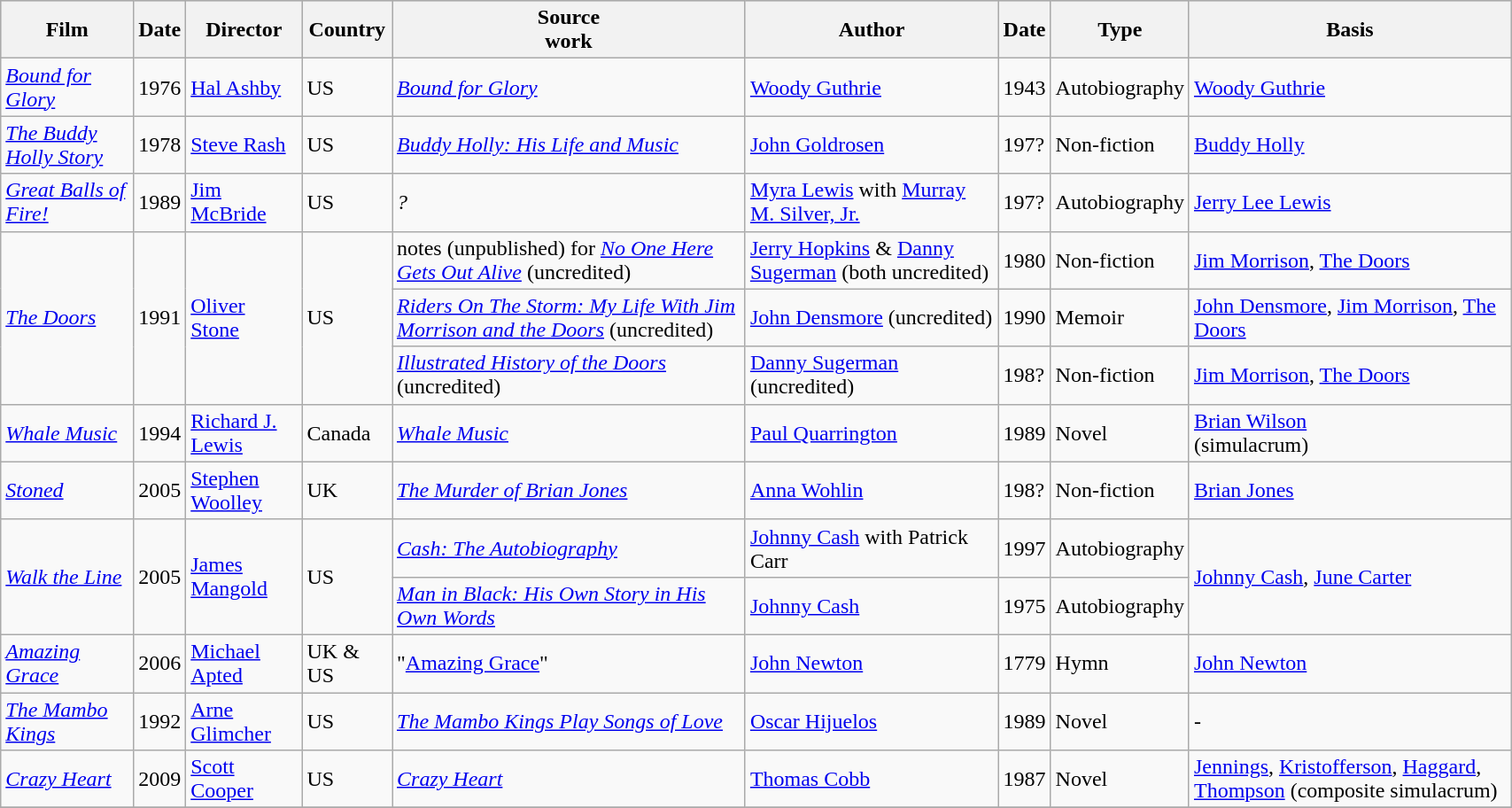<table class="wikitable" style=width:90%>
<tr bgcolor="#CCCCCC">
<th>Film</th>
<th>Date</th>
<th>Director</th>
<th>Country</th>
<th>Source<br>work</th>
<th>Author</th>
<th>Date</th>
<th>Type</th>
<th>Basis</th>
</tr>
<tr>
<td><em><a href='#'>Bound for Glory</a></em></td>
<td>1976</td>
<td><a href='#'>Hal Ashby</a></td>
<td>US</td>
<td><em><a href='#'>Bound for Glory</a></em></td>
<td><a href='#'>Woody Guthrie</a></td>
<td>1943</td>
<td>Autobiography</td>
<td><a href='#'>Woody Guthrie</a></td>
</tr>
<tr>
<td><em><a href='#'>The Buddy Holly Story</a></em></td>
<td>1978</td>
<td><a href='#'>Steve Rash</a></td>
<td>US</td>
<td><em><a href='#'>Buddy Holly: His Life and Music</a></em></td>
<td><a href='#'>John Goldrosen</a></td>
<td>197?</td>
<td>Non-fiction</td>
<td><a href='#'>Buddy Holly</a></td>
</tr>
<tr>
<td><em><a href='#'>Great Balls of Fire!</a></em></td>
<td>1989</td>
<td><a href='#'>Jim McBride</a></td>
<td>US</td>
<td><em>?</em></td>
<td><a href='#'>Myra Lewis</a> with <a href='#'>Murray M. Silver, Jr.</a></td>
<td>197?</td>
<td>Autobiography</td>
<td><a href='#'>Jerry Lee Lewis</a></td>
</tr>
<tr>
<td rowspan="3"><em><a href='#'>The Doors</a></em></td>
<td rowspan="3">1991</td>
<td rowspan="3"><a href='#'>Oliver Stone</a></td>
<td rowspan="3">US</td>
<td>notes (unpublished) for <em><a href='#'>No One Here Gets Out Alive</a></em> (uncredited)</td>
<td><a href='#'>Jerry Hopkins</a> & <a href='#'>Danny Sugerman</a> (both uncredited)</td>
<td>1980</td>
<td>Non-fiction</td>
<td><a href='#'>Jim Morrison</a>, <a href='#'>The Doors</a></td>
</tr>
<tr>
<td><em><a href='#'>Riders On The Storm: My Life With Jim Morrison and the Doors</a></em> (uncredited)</td>
<td><a href='#'>John Densmore</a> (uncredited)</td>
<td>1990</td>
<td>Memoir</td>
<td><a href='#'>John Densmore</a>, <a href='#'>Jim Morrison</a>, <a href='#'>The Doors</a></td>
</tr>
<tr>
<td><em><a href='#'>Illustrated History of the Doors</a></em> (uncredited)</td>
<td><a href='#'>Danny Sugerman</a> (uncredited)</td>
<td>198?</td>
<td>Non-fiction</td>
<td><a href='#'>Jim Morrison</a>, <a href='#'>The Doors</a></td>
</tr>
<tr>
<td><em><a href='#'>Whale Music</a></em></td>
<td>1994</td>
<td><a href='#'>Richard J. Lewis</a></td>
<td>Canada</td>
<td><em><a href='#'>Whale Music</a></em></td>
<td><a href='#'>Paul Quarrington</a></td>
<td>1989</td>
<td>Novel</td>
<td><a href='#'>Brian Wilson</a><br>(simulacrum)</td>
</tr>
<tr>
<td><em><a href='#'>Stoned</a></em></td>
<td>2005</td>
<td><a href='#'>Stephen Woolley</a></td>
<td>UK</td>
<td><em><a href='#'>The Murder of Brian Jones</a></em></td>
<td><a href='#'>Anna Wohlin</a></td>
<td>198?</td>
<td>Non-fiction</td>
<td><a href='#'>Brian Jones</a></td>
</tr>
<tr>
<td rowspan="2"><em><a href='#'>Walk the Line</a></em></td>
<td rowspan="2">2005</td>
<td rowspan="2"><a href='#'>James Mangold</a></td>
<td rowspan="2">US</td>
<td><em><a href='#'>Cash: The Autobiography</a></em></td>
<td><a href='#'>Johnny Cash</a> with Patrick Carr</td>
<td>1997</td>
<td>Autobiography</td>
<td rowspan="2"><a href='#'>Johnny Cash</a>, <a href='#'>June Carter</a></td>
</tr>
<tr>
<td><em><a href='#'>Man in Black: His Own Story in His Own Words</a></em></td>
<td><a href='#'>Johnny Cash</a></td>
<td>1975</td>
<td>Autobiography</td>
</tr>
<tr>
<td><em><a href='#'>Amazing Grace</a></em></td>
<td>2006</td>
<td><a href='#'>Michael Apted</a></td>
<td>UK & US</td>
<td>"<a href='#'>Amazing Grace</a>"</td>
<td><a href='#'>John Newton</a></td>
<td>1779</td>
<td>Hymn</td>
<td><a href='#'>John Newton</a></td>
</tr>
<tr>
<td><em><a href='#'>The Mambo Kings</a></em></td>
<td>1992</td>
<td><a href='#'>Arne Glimcher</a></td>
<td>US</td>
<td><em><a href='#'>The Mambo Kings Play Songs of Love</a></em></td>
<td><a href='#'>Oscar Hijuelos</a></td>
<td>1989</td>
<td>Novel</td>
<td>-</td>
</tr>
<tr>
<td><em><a href='#'>Crazy Heart</a></em></td>
<td>2009</td>
<td><a href='#'>Scott Cooper</a></td>
<td>US</td>
<td><em><a href='#'>Crazy Heart</a></em></td>
<td><a href='#'>Thomas Cobb</a></td>
<td>1987</td>
<td>Novel</td>
<td><a href='#'>Jennings</a>, <a href='#'>Kristofferson</a>, <a href='#'>Haggard</a>, <a href='#'>Thompson</a> (composite simulacrum)</td>
</tr>
<tr>
</tr>
</table>
